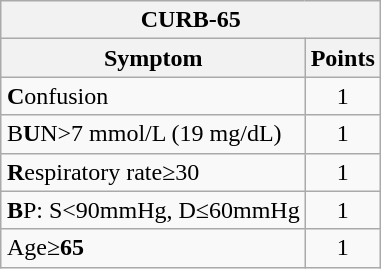<table class="wikitable" align="right">
<tr>
<th colspan=2>CURB-65</th>
</tr>
<tr>
<th>Symptom</th>
<th>Points</th>
</tr>
<tr>
<td><strong>C</strong>onfusion</td>
<td style="text-align:center;">1</td>
</tr>
<tr>
<td>B<strong>U</strong>N>7 mmol/L (19 mg/dL)</td>
<td style="text-align:center;">1</td>
</tr>
<tr>
<td><strong>R</strong>espiratory rate≥30</td>
<td style="text-align:center;">1</td>
</tr>
<tr>
<td><strong>B</strong>P: S<90mmHg, D≤60mmHg</td>
<td style="text-align:center;">1</td>
</tr>
<tr>
<td>Age≥<strong>65</strong></td>
<td style="text-align:center;">1</td>
</tr>
</table>
